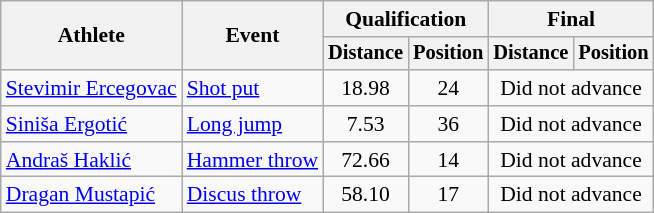<table class=wikitable style="font-size:90%">
<tr>
<th rowspan="2">Athlete</th>
<th rowspan="2">Event</th>
<th colspan="2">Qualification</th>
<th colspan="2">Final</th>
</tr>
<tr style="font-size:95%">
<th>Distance</th>
<th>Position</th>
<th>Distance</th>
<th>Position</th>
</tr>
<tr align=center>
<td align=left><a href='#'>Stevimir Ercegovac</a></td>
<td align=left><a href='#'>Shot put</a></td>
<td>18.98</td>
<td>24</td>
<td colspan=2>Did not advance</td>
</tr>
<tr align=center>
<td align=left><a href='#'>Siniša Ergotić</a></td>
<td align=left><a href='#'>Long jump</a></td>
<td>7.53</td>
<td>36</td>
<td colspan=2>Did not advance</td>
</tr>
<tr align=center>
<td align=left><a href='#'>Andraš Haklić</a></td>
<td align=left><a href='#'>Hammer throw</a></td>
<td>72.66</td>
<td>14</td>
<td colspan=2>Did not advance</td>
</tr>
<tr align=center>
<td align=left><a href='#'>Dragan Mustapić</a></td>
<td align=left><a href='#'>Discus throw</a></td>
<td>58.10</td>
<td>17</td>
<td colspan=2>Did not advance</td>
</tr>
</table>
